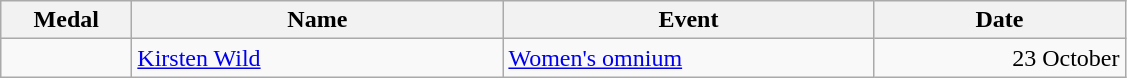<table class="wikitable sortable">
<tr>
<th style="width:5em">Medal</th>
<th style="width:15em">Name</th>
<th style="width:15em">Event</th>
<th style="width:10em">Date</th>
</tr>
<tr>
<td></td>
<td><a href='#'>Kirsten Wild</a></td>
<td><a href='#'>Women's omnium</a></td>
<td align=right>23 October</td>
</tr>
</table>
